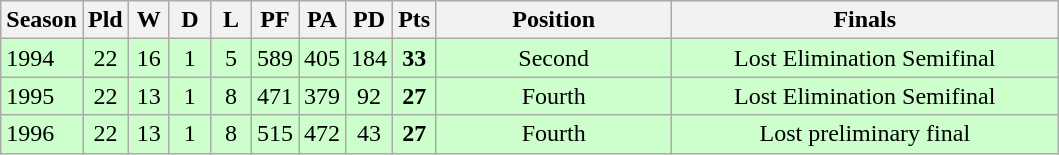<table class="wikitable sortable" style="text-align:center;">
<tr>
<th width=30>Season</th>
<th width=20 abbr="Played">Pld</th>
<th width=20 abbr="Won">W</th>
<th width=20 abbr="Drawn">D</th>
<th width=20 abbr="Lost">L</th>
<th width=20 abbr="Points for">PF</th>
<th width=20 abbr="Points against">PA</th>
<th width=20 abbr="Points difference">PD</th>
<th width=20 abbr="Points">Pts</th>
<th width=150>Position</th>
<th width=250>Finals</th>
</tr>
<tr style="background: #ccffcc;">
<td style="text-align:left;">1994</td>
<td>22</td>
<td>16</td>
<td>1</td>
<td>5</td>
<td>589</td>
<td>405</td>
<td>184</td>
<td><strong>33</strong></td>
<td>Second</td>
<td>Lost Elimination Semifinal</td>
</tr>
<tr style="background: #ccffcc;">
<td style="text-align:left;">1995</td>
<td>22</td>
<td>13</td>
<td>1</td>
<td>8</td>
<td>471</td>
<td>379</td>
<td>92</td>
<td><strong>27</strong></td>
<td>Fourth</td>
<td>Lost Elimination Semifinal</td>
</tr>
<tr style="background: #ccffcc;">
<td style="text-align:left;">1996</td>
<td>22</td>
<td>13</td>
<td>1</td>
<td>8</td>
<td>515</td>
<td>472</td>
<td>43</td>
<td><strong>27</strong></td>
<td>Fourth</td>
<td>Lost preliminary final</td>
</tr>
</table>
